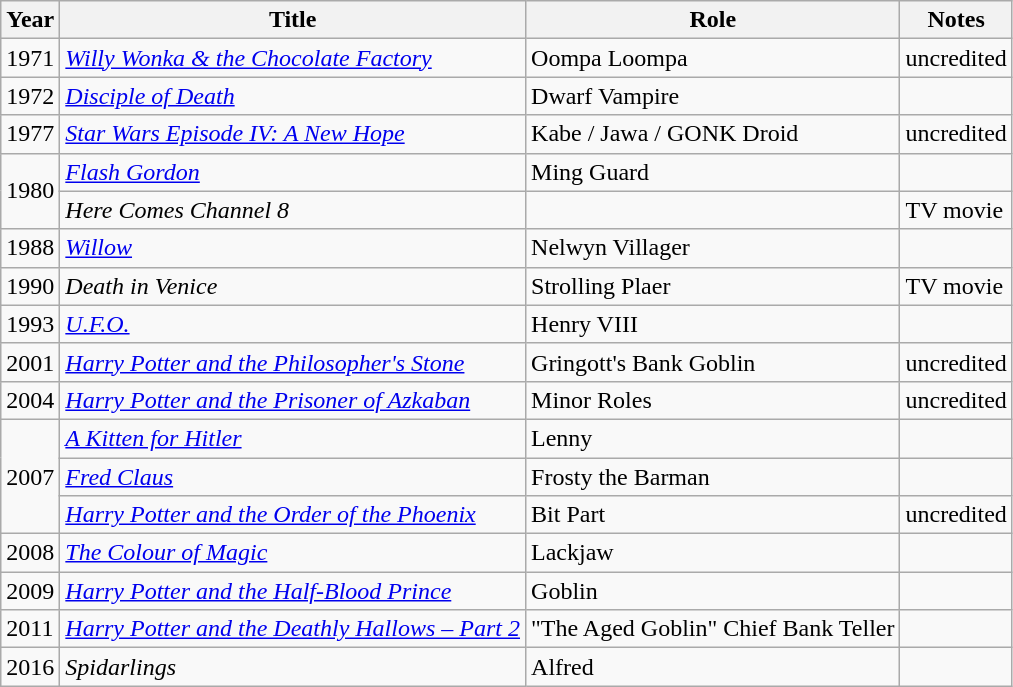<table class="wikitable sortable">
<tr>
<th>Year</th>
<th>Title</th>
<th>Role</th>
<th>Notes</th>
</tr>
<tr>
<td>1971</td>
<td><em><a href='#'>Willy Wonka & the Chocolate Factory</a></em></td>
<td>Oompa Loompa</td>
<td>uncredited</td>
</tr>
<tr>
<td>1972</td>
<td><em><a href='#'>Disciple of Death</a></em></td>
<td>Dwarf Vampire</td>
<td></td>
</tr>
<tr>
<td>1977</td>
<td><em><a href='#'>Star Wars Episode IV: A New Hope</a></em></td>
<td>Kabe / Jawa / GONK Droid</td>
<td>uncredited</td>
</tr>
<tr>
<td rowspan="2">1980</td>
<td><em><a href='#'>Flash Gordon</a></em></td>
<td>Ming Guard</td>
<td></td>
</tr>
<tr>
<td><em>Here Comes Channel 8</em></td>
<td></td>
<td>TV movie</td>
</tr>
<tr>
<td>1988</td>
<td><em><a href='#'>Willow</a></em></td>
<td>Nelwyn Villager</td>
<td></td>
</tr>
<tr>
<td>1990</td>
<td><em>Death in Venice</em></td>
<td>Strolling Plaer</td>
<td>TV movie</td>
</tr>
<tr>
<td>1993</td>
<td><em><a href='#'>U.F.O.</a></em></td>
<td>Henry VIII</td>
<td></td>
</tr>
<tr>
<td>2001</td>
<td><em><a href='#'>Harry Potter and the Philosopher's Stone</a></em></td>
<td>Gringott's Bank Goblin</td>
<td>uncredited</td>
</tr>
<tr>
<td>2004</td>
<td><em><a href='#'>Harry Potter and the Prisoner of Azkaban</a></em></td>
<td>Minor Roles</td>
<td>uncredited</td>
</tr>
<tr>
<td rowspan="3">2007</td>
<td><em><a href='#'>A Kitten for Hitler</a></em></td>
<td>Lenny</td>
<td></td>
</tr>
<tr>
<td><em><a href='#'>Fred Claus</a></em></td>
<td>Frosty the Barman</td>
<td></td>
</tr>
<tr>
<td><em><a href='#'>Harry Potter and the Order of the Phoenix</a></em></td>
<td>Bit Part</td>
<td>uncredited</td>
</tr>
<tr>
<td>2008</td>
<td><em><a href='#'>The Colour of Magic</a></em></td>
<td>Lackjaw</td>
<td></td>
</tr>
<tr>
<td>2009</td>
<td><em><a href='#'>Harry Potter and the Half-Blood Prince</a></em></td>
<td>Goblin</td>
<td></td>
</tr>
<tr>
<td>2011</td>
<td><em><a href='#'>Harry Potter and the Deathly Hallows – Part 2</a></em></td>
<td>"The Aged Goblin" Chief Bank Teller</td>
<td></td>
</tr>
<tr>
<td>2016</td>
<td><em>Spidarlings</em></td>
<td>Alfred</td>
<td></td>
</tr>
</table>
